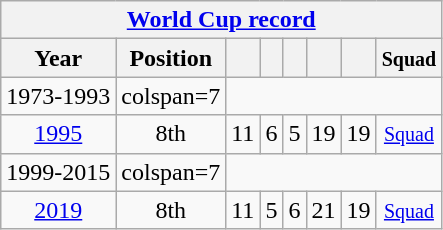<table class="wikitable" style="text-align: center;">
<tr>
<th colspan=8><a href='#'>World Cup record</a></th>
</tr>
<tr>
<th>Year</th>
<th>Position</th>
<th></th>
<th></th>
<th></th>
<th></th>
<th></th>
<th><small>Squad</small></th>
</tr>
<tr>
<td>1973-1993</td>
<td>colspan=7 </td>
</tr>
<tr>
<td> <a href='#'>1995</a></td>
<td>8th</td>
<td>11</td>
<td>6</td>
<td>5</td>
<td>19</td>
<td>19</td>
<td><small><a href='#'>Squad</a></small></td>
</tr>
<tr>
<td>1999-2015</td>
<td>colspan=7 </td>
</tr>
<tr>
<td> <a href='#'>2019</a></td>
<td>8th</td>
<td>11</td>
<td>5</td>
<td>6</td>
<td>21</td>
<td>19</td>
<td><small><a href='#'>Squad</a></small></td>
</tr>
</table>
